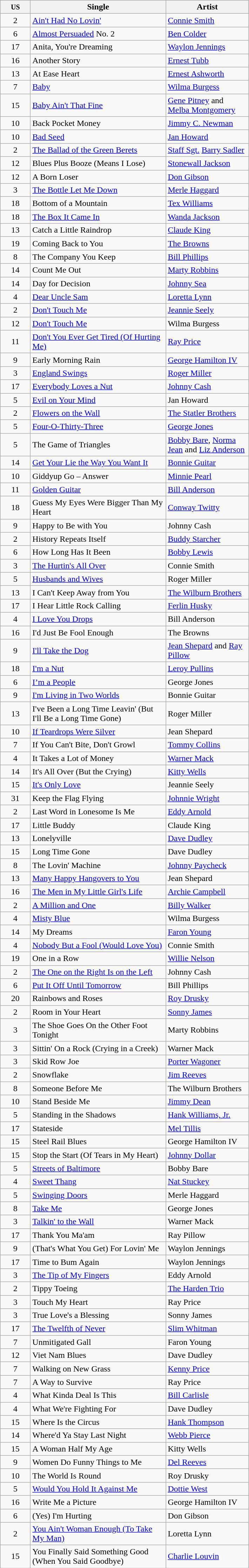<table class="wikitable sortable">
<tr>
<th width="50"><small>US</small></th>
<th width="250">Single</th>
<th width="150">Artist</th>
</tr>
<tr>
<td align="center">2</td>
<td><a href='#'>Ain't Had No Lovin'</a></td>
<td><a href='#'>Connie Smith</a></td>
</tr>
<tr>
<td align="center">6</td>
<td><a href='#'>Almost Persuaded</a> No. 2</td>
<td><a href='#'>Ben Colder</a></td>
</tr>
<tr>
<td align="center">17</td>
<td>Anita, You're Dreaming</td>
<td><a href='#'>Waylon Jennings</a></td>
</tr>
<tr>
<td align="center">16</td>
<td>Another Story</td>
<td><a href='#'>Ernest Tubb</a></td>
</tr>
<tr>
<td align="center">13</td>
<td>At Ease Heart</td>
<td><a href='#'>Ernest Ashworth</a></td>
</tr>
<tr>
<td align="center">7</td>
<td><a href='#'>Baby</a></td>
<td><a href='#'>Wilma Burgess</a></td>
</tr>
<tr>
<td align="center">15</td>
<td><a href='#'>Baby Ain't That Fine</a></td>
<td><a href='#'>Gene Pitney</a> and <a href='#'>Melba Montgomery</a></td>
</tr>
<tr>
<td align="center">10</td>
<td>Back Pocket Money</td>
<td><a href='#'>Jimmy C. Newman</a></td>
</tr>
<tr>
<td align="center">10</td>
<td><a href='#'>Bad Seed</a></td>
<td><a href='#'>Jan Howard</a></td>
</tr>
<tr>
<td align="center">2</td>
<td><a href='#'>The Ballad of the Green Berets</a></td>
<td><a href='#'>Staff Sgt.</a> <a href='#'>Barry Sadler</a></td>
</tr>
<tr>
<td align="center">12</td>
<td>Blues Plus Booze (Means I Lose)</td>
<td><a href='#'>Stonewall Jackson</a></td>
</tr>
<tr>
<td align="center">12</td>
<td>A Born Loser</td>
<td><a href='#'>Don Gibson</a></td>
</tr>
<tr>
<td align="center">3</td>
<td><a href='#'>The Bottle Let Me Down</a></td>
<td><a href='#'>Merle Haggard</a></td>
</tr>
<tr>
<td align="center">18</td>
<td>Bottom of a Mountain</td>
<td><a href='#'>Tex Williams</a></td>
</tr>
<tr>
<td align="center">18</td>
<td><a href='#'>The Box It Came In</a></td>
<td><a href='#'>Wanda Jackson</a></td>
</tr>
<tr>
<td align="center">13</td>
<td>Catch a Little Raindrop</td>
<td><a href='#'>Claude King</a></td>
</tr>
<tr>
<td align="center">19</td>
<td>Coming Back to You</td>
<td><a href='#'>The Browns</a></td>
</tr>
<tr>
<td align="center">8</td>
<td>The Company You Keep</td>
<td><a href='#'>Bill Phillips</a></td>
</tr>
<tr>
<td align="center">14</td>
<td>Count Me Out</td>
<td><a href='#'>Marty Robbins</a></td>
</tr>
<tr>
<td align="center">14</td>
<td>Day for Decision</td>
<td><a href='#'>Johnny Sea</a></td>
</tr>
<tr>
<td align="center">4</td>
<td><a href='#'>Dear Uncle Sam</a></td>
<td><a href='#'>Loretta Lynn</a></td>
</tr>
<tr>
<td align="center">2</td>
<td><a href='#'>Don't Touch Me</a></td>
<td><a href='#'>Jeannie Seely</a></td>
</tr>
<tr>
<td align="center">12</td>
<td><a href='#'>Don't Touch Me</a></td>
<td>Wilma Burgess</td>
</tr>
<tr>
<td align="center">11</td>
<td><a href='#'>Don't You Ever Get Tired (Of Hurting Me)</a></td>
<td><a href='#'>Ray Price</a></td>
</tr>
<tr>
<td align="center">9</td>
<td>Early Morning Rain</td>
<td><a href='#'>George Hamilton IV</a></td>
</tr>
<tr>
<td align="center">3</td>
<td><a href='#'>England Swings</a></td>
<td><a href='#'>Roger Miller</a></td>
</tr>
<tr>
<td align="center">17</td>
<td><a href='#'>Everybody Loves a Nut</a></td>
<td><a href='#'>Johnny Cash</a></td>
</tr>
<tr>
<td align="center">5</td>
<td><a href='#'>Evil on Your Mind</a></td>
<td>Jan Howard</td>
</tr>
<tr>
<td align="center">2</td>
<td><a href='#'>Flowers on the Wall</a></td>
<td><a href='#'>The Statler Brothers</a></td>
</tr>
<tr>
<td align="center">5</td>
<td><a href='#'>Four-O-Thirty-Three</a></td>
<td><a href='#'>George Jones</a></td>
</tr>
<tr>
<td align="center">5</td>
<td>The Game of Triangles</td>
<td><a href='#'>Bobby Bare</a>, <a href='#'>Norma Jean</a> and <a href='#'>Liz Anderson</a></td>
</tr>
<tr>
<td align="center">14</td>
<td><a href='#'>Get Your Lie the Way You Want It</a></td>
<td><a href='#'>Bonnie Guitar</a></td>
</tr>
<tr>
<td align="center">10</td>
<td>Giddyup Go – Answer</td>
<td><a href='#'>Minnie Pearl</a></td>
</tr>
<tr>
<td align="center">11</td>
<td><a href='#'>Golden Guitar</a></td>
<td><a href='#'>Bill Anderson</a></td>
</tr>
<tr>
<td align="center">18</td>
<td>Guess My Eyes Were Bigger Than My Heart</td>
<td><a href='#'>Conway Twitty</a></td>
</tr>
<tr>
<td align="center">9</td>
<td>Happy to Be with You</td>
<td>Johnny Cash</td>
</tr>
<tr>
<td align="center">2</td>
<td>History Repeats Itself</td>
<td><a href='#'>Buddy Starcher</a></td>
</tr>
<tr>
<td align="center">6</td>
<td>How Long Has It Been</td>
<td><a href='#'>Bobby Lewis</a></td>
</tr>
<tr>
<td align="center">3</td>
<td><a href='#'>The Hurtin's All Over</a></td>
<td>Connie Smith</td>
</tr>
<tr>
<td align="center">5</td>
<td><a href='#'>Husbands and Wives</a></td>
<td>Roger Miller</td>
</tr>
<tr>
<td align="center">13</td>
<td>I Can't Keep Away from You</td>
<td><a href='#'>The Wilburn Brothers</a></td>
</tr>
<tr>
<td align="center">17</td>
<td>I Hear Little Rock Calling</td>
<td><a href='#'>Ferlin Husky</a></td>
</tr>
<tr>
<td align="center">4</td>
<td><a href='#'>I Love You Drops</a></td>
<td>Bill Anderson</td>
</tr>
<tr>
<td align="center">16</td>
<td>I'd Just Be Fool Enough</td>
<td>The Browns</td>
</tr>
<tr>
<td align="center">9</td>
<td><a href='#'>I'll Take the Dog</a></td>
<td><a href='#'>Jean Shepard</a> and <a href='#'>Ray Pillow</a></td>
</tr>
<tr>
<td align="center">18</td>
<td><a href='#'>I'm a Nut</a></td>
<td><a href='#'>Leroy Pullins</a></td>
</tr>
<tr>
<td align="center">6</td>
<td><a href='#'>I’m a People</a></td>
<td>George Jones</td>
</tr>
<tr>
<td align="center">9</td>
<td><a href='#'>I'm Living in Two Worlds</a></td>
<td>Bonnie Guitar</td>
</tr>
<tr>
<td align="center">13</td>
<td>I've Been a Long Time Leavin' (But I'll Be a Long Time Gone)</td>
<td>Roger Miller</td>
</tr>
<tr>
<td align="center">10</td>
<td><a href='#'>If Teardrops Were Silver</a></td>
<td>Jean Shepard</td>
</tr>
<tr>
<td align="center">7</td>
<td>If You Can't Bite, Don't Growl</td>
<td><a href='#'>Tommy Collins</a></td>
</tr>
<tr>
<td align="center">4</td>
<td>It Takes a Lot of Money</td>
<td><a href='#'>Warner Mack</a></td>
</tr>
<tr>
<td align="center">14</td>
<td>It's All Over (But the Crying)</td>
<td><a href='#'>Kitty Wells</a></td>
</tr>
<tr>
<td align="center">15</td>
<td><a href='#'>It's Only Love</a></td>
<td>Jeannie Seely</td>
</tr>
<tr>
<td align="center">31</td>
<td>Keep the Flag Flying</td>
<td><a href='#'>Johnnie Wright</a></td>
</tr>
<tr>
<td align="center">2</td>
<td>Last Word in Lonesome Is Me</td>
<td><a href='#'>Eddy Arnold</a></td>
</tr>
<tr>
<td align="center">17</td>
<td>Little Buddy</td>
<td>Claude King</td>
</tr>
<tr>
<td align="center">13</td>
<td>Lonelyville</td>
<td><a href='#'>Dave Dudley</a></td>
</tr>
<tr>
<td align="center">15</td>
<td>Long Time Gone</td>
<td>Dave Dudley</td>
</tr>
<tr>
<td align="center">8</td>
<td>The Lovin' Machine</td>
<td><a href='#'>Johnny Paycheck</a></td>
</tr>
<tr>
<td align="center">13</td>
<td><a href='#'>Many Happy Hangovers to You</a></td>
<td>Jean Shepard</td>
</tr>
<tr>
<td align="center">16</td>
<td><a href='#'>The Men in My Little Girl's Life</a></td>
<td><a href='#'>Archie Campbell</a></td>
</tr>
<tr>
<td align="center">2</td>
<td><a href='#'>A Million and One</a></td>
<td><a href='#'>Billy Walker</a></td>
</tr>
<tr>
<td align="center">4</td>
<td><a href='#'>Misty Blue</a></td>
<td>Wilma Burgess</td>
</tr>
<tr>
<td align="center">14</td>
<td>My Dreams</td>
<td><a href='#'>Faron Young</a></td>
</tr>
<tr>
<td align="center">4</td>
<td><a href='#'>Nobody But a Fool (Would Love You)</a></td>
<td>Connie Smith</td>
</tr>
<tr>
<td align="center">19</td>
<td>One in a Row</td>
<td><a href='#'>Willie Nelson</a></td>
</tr>
<tr>
<td align="center">2</td>
<td><a href='#'>The One on the Right Is on the Left</a></td>
<td>Johnny Cash</td>
</tr>
<tr>
<td align="center">6</td>
<td><a href='#'>Put It Off Until Tomorrow</a></td>
<td>Bill Phillips</td>
</tr>
<tr>
<td align="center">20</td>
<td>Rainbows and Roses</td>
<td><a href='#'>Roy Drusky</a></td>
</tr>
<tr>
<td align="center">2</td>
<td>Room in Your Heart</td>
<td><a href='#'>Sonny James</a></td>
</tr>
<tr>
<td align="center">3</td>
<td>The Shoe Goes On the Other Foot Tonight</td>
<td>Marty Robbins</td>
</tr>
<tr>
<td align="center">3</td>
<td>Sittin' On a Rock (Crying in a Creek)</td>
<td>Warner Mack</td>
</tr>
<tr>
<td align="center">3</td>
<td>Skid Row Joe</td>
<td><a href='#'>Porter Wagoner</a></td>
</tr>
<tr>
<td align="center">2</td>
<td>Snowflake</td>
<td><a href='#'>Jim Reeves</a></td>
</tr>
<tr>
<td align="center">8</td>
<td>Someone Before Me</td>
<td>The Wilburn Brothers</td>
</tr>
<tr>
<td align="center">10</td>
<td>Stand Beside Me</td>
<td><a href='#'>Jimmy Dean</a></td>
</tr>
<tr>
<td align="center">5</td>
<td>Standing in the Shadows</td>
<td><a href='#'>Hank Williams, Jr.</a></td>
</tr>
<tr>
<td align="center">17</td>
<td>Stateside</td>
<td><a href='#'>Mel Tillis</a></td>
</tr>
<tr>
<td align="center">15</td>
<td>Steel Rail Blues</td>
<td>George Hamilton IV</td>
</tr>
<tr>
<td align="center">15</td>
<td>Stop the Start (Of Tears in My Heart)</td>
<td><a href='#'>Johnny Dollar</a></td>
</tr>
<tr>
<td align="center">5</td>
<td><a href='#'>Streets of Baltimore</a></td>
<td>Bobby Bare</td>
</tr>
<tr>
<td align="center">4</td>
<td><a href='#'>Sweet Thang</a></td>
<td><a href='#'>Nat Stuckey</a></td>
</tr>
<tr>
<td align="center">5</td>
<td><a href='#'>Swinging Doors</a></td>
<td>Merle Haggard</td>
</tr>
<tr>
<td align="center">8</td>
<td><a href='#'>Take Me</a></td>
<td>George Jones</td>
</tr>
<tr>
<td align="center">3</td>
<td><a href='#'>Talkin' to the Wall</a></td>
<td>Warner Mack</td>
</tr>
<tr>
<td align="center">17</td>
<td>Thank You Ma'am</td>
<td>Ray Pillow</td>
</tr>
<tr>
<td align="center">9</td>
<td>(That's What You Get) For Lovin' Me</td>
<td>Waylon Jennings</td>
</tr>
<tr>
<td align="center">17</td>
<td>Time to Bum Again</td>
<td>Waylon Jennings</td>
</tr>
<tr>
<td align="center">3</td>
<td><a href='#'>The Tip of My Fingers</a></td>
<td>Eddy Arnold</td>
</tr>
<tr>
<td align="center">2</td>
<td>Tippy Toeing</td>
<td><a href='#'>The Harden Trio</a></td>
</tr>
<tr>
<td align="center">3</td>
<td>Touch My Heart</td>
<td>Ray Price</td>
</tr>
<tr>
<td align="center">3</td>
<td>True Love's a Blessing</td>
<td>Sonny James</td>
</tr>
<tr>
<td align="center">17</td>
<td><a href='#'>The Twelfth of Never</a></td>
<td><a href='#'>Slim Whitman</a></td>
</tr>
<tr>
<td align="center">7</td>
<td>Unmitigated Gall</td>
<td>Faron Young</td>
</tr>
<tr>
<td align="center">12</td>
<td>Viet Nam Blues</td>
<td>Dave Dudley</td>
</tr>
<tr>
<td align="center">7</td>
<td>Walking on New Grass</td>
<td><a href='#'>Kenny Price</a></td>
</tr>
<tr>
<td align="center">7</td>
<td>A Way to Survive</td>
<td>Ray Price</td>
</tr>
<tr>
<td align="center">4</td>
<td>What Kinda Deal Is This</td>
<td><a href='#'>Bill Carlisle</a></td>
</tr>
<tr>
<td align="center">4</td>
<td>What We're Fighting For</td>
<td>Dave Dudley</td>
</tr>
<tr>
<td align="center">15</td>
<td>Where Is the Circus</td>
<td><a href='#'>Hank Thompson</a></td>
</tr>
<tr>
<td align="center">14</td>
<td>Where'd Ya Stay Last Night</td>
<td><a href='#'>Webb Pierce</a></td>
</tr>
<tr>
<td align="center">15</td>
<td>A Woman Half My Age</td>
<td>Kitty Wells</td>
</tr>
<tr>
<td align="center">9</td>
<td>Women Do Funny Things to Me</td>
<td><a href='#'>Del Reeves</a></td>
</tr>
<tr>
<td align="center">10</td>
<td>The World Is Round</td>
<td>Roy Drusky</td>
</tr>
<tr>
<td align="center">5</td>
<td><a href='#'>Would You Hold It Against Me</a></td>
<td><a href='#'>Dottie West</a></td>
</tr>
<tr>
<td align="center">16</td>
<td>Write Me a Picture</td>
<td>George Hamilton IV</td>
</tr>
<tr>
<td align="center">6</td>
<td>(Yes) I'm Hurting</td>
<td>Don Gibson</td>
</tr>
<tr>
<td align="center">2</td>
<td><a href='#'>You Ain't Woman Enough (To Take My Man)</a></td>
<td>Loretta Lynn</td>
</tr>
<tr>
<td align="center">15</td>
<td>You Finally Said Something Good (When You Said Goodbye)</td>
<td><a href='#'>Charlie Louvin</a></td>
</tr>
</table>
